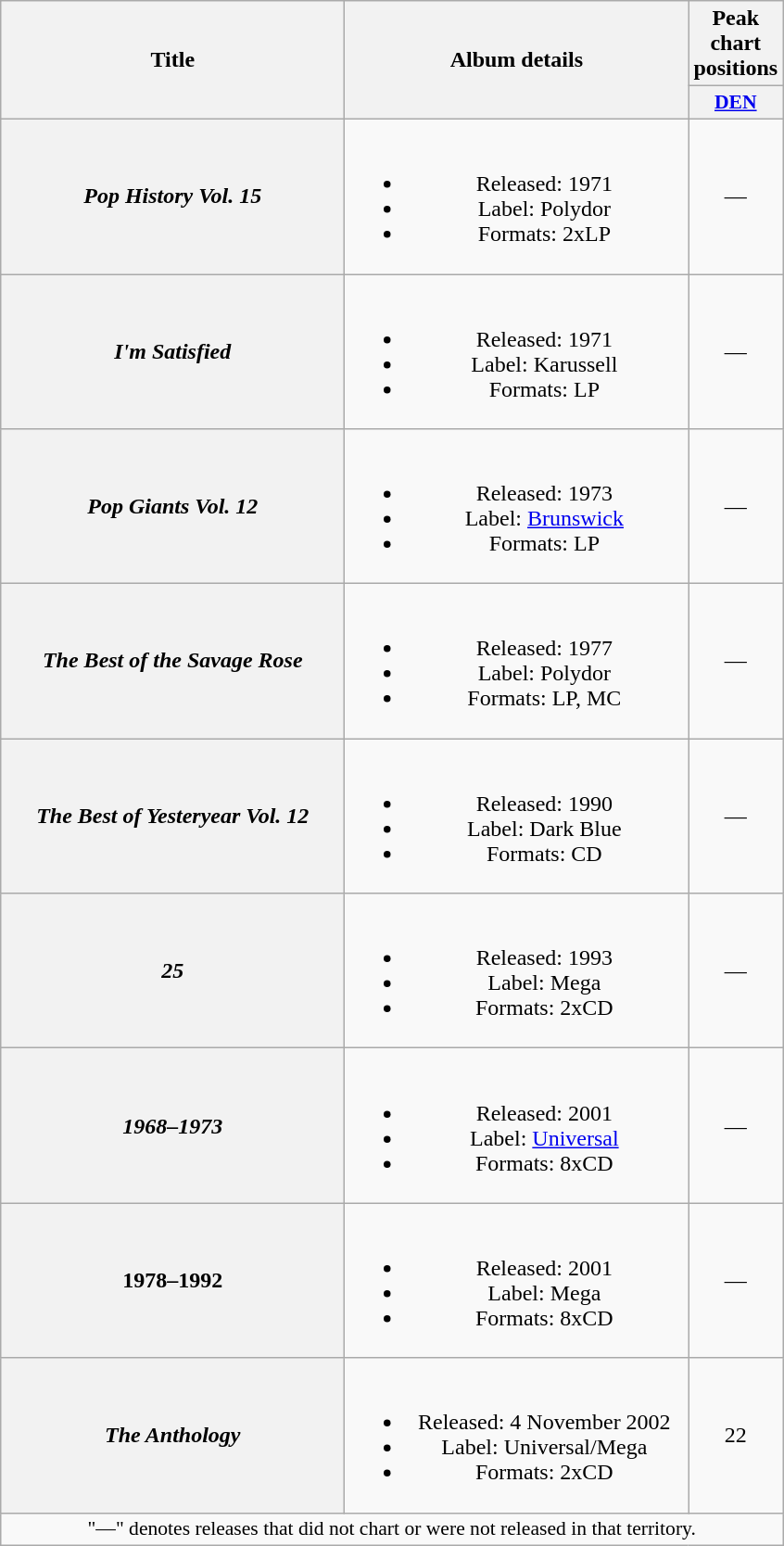<table class="wikitable plainrowheaders" style="text-align:center;">
<tr>
<th rowspan="2" scope="col" style="width:15em;">Title</th>
<th rowspan="2" scope="col" style="width:15em;">Album details</th>
<th>Peak chart positions</th>
</tr>
<tr>
<th scope="col" style="width:2em;font-size:90%;"><a href='#'>DEN</a><br></th>
</tr>
<tr>
<th scope="row"><em>Pop History Vol. 15</em></th>
<td><br><ul><li>Released: 1971</li><li>Label: Polydor</li><li>Formats: 2xLP</li></ul></td>
<td>—</td>
</tr>
<tr>
<th scope="row"><em>I'm Satisfied</em></th>
<td><br><ul><li>Released: 1971</li><li>Label: Karussell</li><li>Formats: LP</li></ul></td>
<td>—</td>
</tr>
<tr>
<th scope="row"><em>Pop Giants Vol. 12</em></th>
<td><br><ul><li>Released: 1973</li><li>Label: <a href='#'>Brunswick</a></li><li>Formats: LP</li></ul></td>
<td>—</td>
</tr>
<tr>
<th scope="row"><em>The Best of the Savage Rose</em></th>
<td><br><ul><li>Released: 1977</li><li>Label: Polydor</li><li>Formats: LP, MC</li></ul></td>
<td>—</td>
</tr>
<tr>
<th scope="row"><em>The Best of Yesteryear Vol. 12</em></th>
<td><br><ul><li>Released: 1990</li><li>Label: Dark Blue</li><li>Formats: CD</li></ul></td>
<td>—</td>
</tr>
<tr>
<th scope="row"><em>25</em></th>
<td><br><ul><li>Released: 1993</li><li>Label: Mega</li><li>Formats: 2xCD</li></ul></td>
<td>—</td>
</tr>
<tr>
<th scope="row"><em>1968–1973</em></th>
<td><br><ul><li>Released: 2001</li><li>Label: <a href='#'>Universal</a></li><li>Formats: 8xCD</li></ul></td>
<td>—</td>
</tr>
<tr>
<th scope="row">1978–1992</th>
<td><br><ul><li>Released: 2001</li><li>Label: Mega</li><li>Formats: 8xCD</li></ul></td>
<td>—</td>
</tr>
<tr>
<th scope="row"><em>The Anthology</em></th>
<td><br><ul><li>Released: 4 November 2002</li><li>Label: Universal/Mega</li><li>Formats: 2xCD</li></ul></td>
<td>22</td>
</tr>
<tr>
<td colspan="3" style="font-size:90%">"—" denotes releases that did not chart or were not released in that territory.</td>
</tr>
</table>
